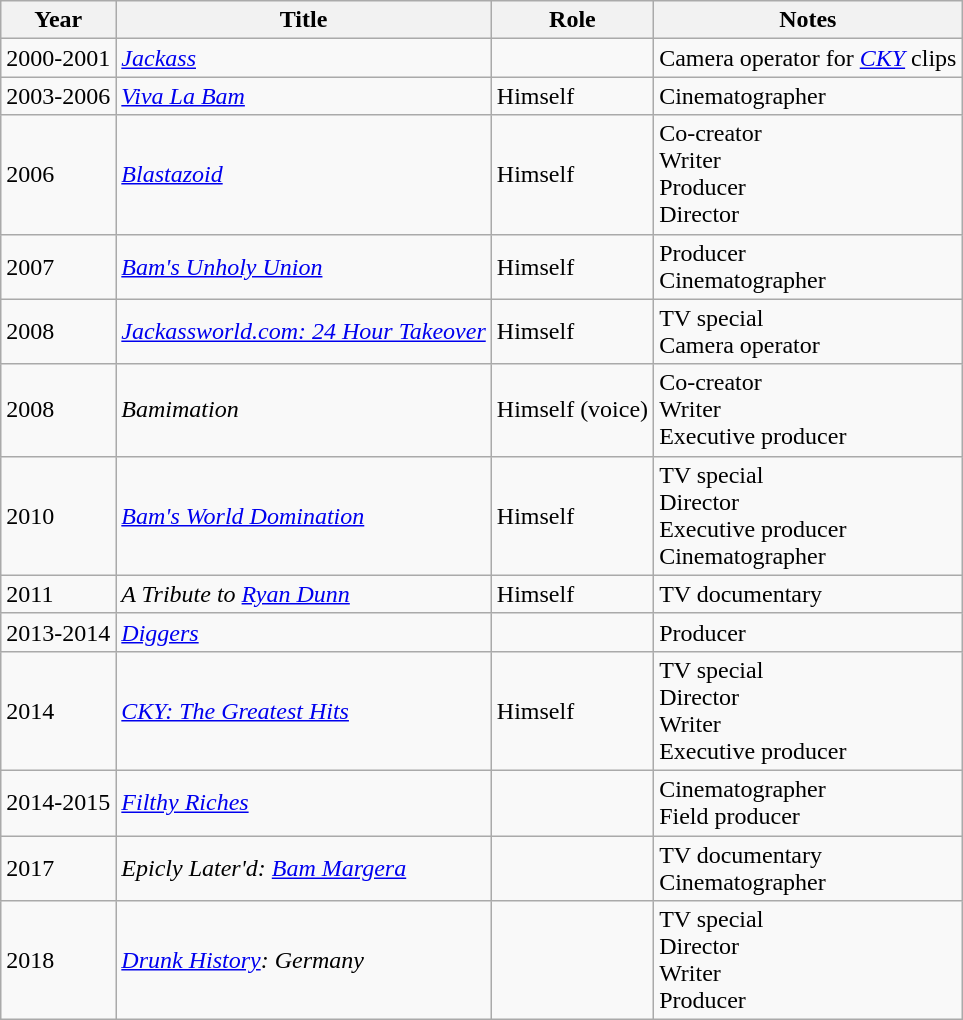<table class="wikitable">
<tr>
<th>Year</th>
<th>Title</th>
<th>Role</th>
<th>Notes</th>
</tr>
<tr>
<td>2000-2001</td>
<td><em><a href='#'>Jackass</a></em></td>
<td></td>
<td>Camera operator for <em><a href='#'>CKY</a></em> clips</td>
</tr>
<tr>
<td>2003-2006</td>
<td><em><a href='#'>Viva La Bam</a></em></td>
<td>Himself</td>
<td>Cinematographer</td>
</tr>
<tr>
<td>2006</td>
<td><em><a href='#'>Blastazoid</a></em></td>
<td>Himself</td>
<td>Co-creator<br>Writer<br>Producer<br>Director</td>
</tr>
<tr>
<td>2007</td>
<td><em><a href='#'>Bam's Unholy Union</a></em></td>
<td>Himself</td>
<td>Producer<br>Cinematographer</td>
</tr>
<tr>
<td>2008</td>
<td><em><a href='#'>Jackassworld.com: 24 Hour Takeover</a></em></td>
<td>Himself</td>
<td>TV special<br>Camera operator</td>
</tr>
<tr>
<td>2008</td>
<td><em>Bamimation</em></td>
<td>Himself (voice)</td>
<td>Co-creator<br>Writer<br>Executive producer</td>
</tr>
<tr>
<td>2010</td>
<td><em><a href='#'>Bam's World Domination</a></em></td>
<td>Himself</td>
<td>TV special<br>Director<br>Executive producer<br>Cinematographer</td>
</tr>
<tr>
<td>2011</td>
<td><em>A Tribute to <a href='#'>Ryan Dunn</a></em></td>
<td>Himself</td>
<td>TV documentary</td>
</tr>
<tr>
<td>2013-2014</td>
<td><em><a href='#'>Diggers</a></em></td>
<td></td>
<td>Producer</td>
</tr>
<tr>
<td>2014</td>
<td><em><a href='#'>CKY: The Greatest Hits</a></em></td>
<td>Himself</td>
<td>TV special<br>Director<br>Writer<br>Executive producer</td>
</tr>
<tr>
<td>2014-2015</td>
<td><em><a href='#'>Filthy Riches</a></em></td>
<td></td>
<td>Cinematographer<br>Field producer</td>
</tr>
<tr>
<td>2017</td>
<td><em>Epicly Later'd: <a href='#'>Bam Margera</a></em></td>
<td></td>
<td>TV documentary<br>Cinematographer</td>
</tr>
<tr>
<td>2018</td>
<td><em><a href='#'>Drunk History</a>: Germany</em></td>
<td></td>
<td>TV special<br>Director<br>Writer<br>Producer</td>
</tr>
</table>
